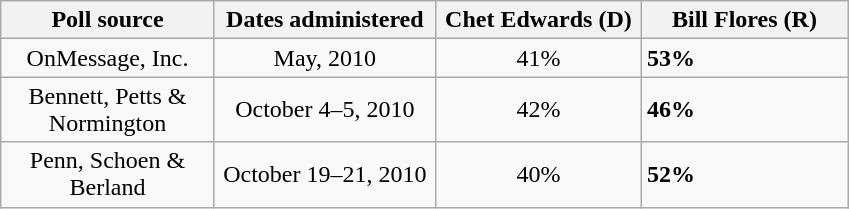<table class="wikitable">
<tr valign=bottom>
<th style="width:135px;">Poll source</th>
<th style="width:140px;">Dates administered</th>
<th style="width:130px;">Chet Edwards (D)</th>
<th style="width:130px;">Bill Flores (R)</th>
</tr>
<tr>
<td align=center>OnMessage, Inc.</td>
<td align=center>May, 2010</td>
<td align=center>41%</td>
<td><strong>53%</strong></td>
</tr>
<tr>
<td align=center>Bennett, Petts & Normington</td>
<td align=center>October 4–5, 2010</td>
<td align=center>42%</td>
<td><strong>46%</strong></td>
</tr>
<tr>
<td align=center>Penn, Schoen & Berland</td>
<td align=center>October 19–21, 2010</td>
<td align=center>40%</td>
<td><strong>52%</strong></td>
</tr>
</table>
